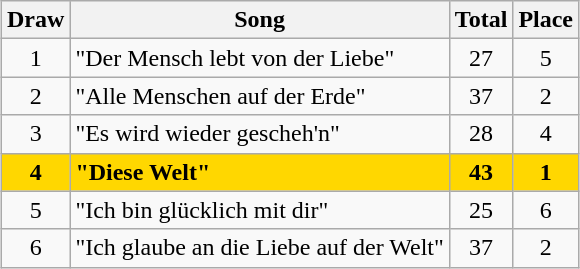<table class="sortable wikitable" style="margin: 1em auto 1em auto; text-align:center;">
<tr>
<th rowspan="2">Draw</th>
<th rowspan="2">Song</th>
<th rowspan="2">Total</th>
<th rowspan="2">Place</th>
</tr>
<tr>
</tr>
<tr>
<td>1</td>
<td align="left">"Der Mensch lebt von der Liebe"</td>
<td>27</td>
<td>5</td>
</tr>
<tr>
<td>2</td>
<td align="left">"Alle Menschen auf der Erde"</td>
<td>37</td>
<td>2</td>
</tr>
<tr>
<td>3</td>
<td align="left">"Es wird wieder gescheh'n"</td>
<td>28</td>
<td>4</td>
</tr>
<tr style="font-weight:bold; background:gold;">
<td>4</td>
<td align="left">"Diese Welt"</td>
<td>43</td>
<td>1</td>
</tr>
<tr>
<td>5</td>
<td align="left">"Ich bin glücklich mit dir"</td>
<td>25</td>
<td>6</td>
</tr>
<tr>
<td>6</td>
<td align="left">"Ich glaube an die Liebe auf der Welt"</td>
<td>37</td>
<td>2</td>
</tr>
</table>
